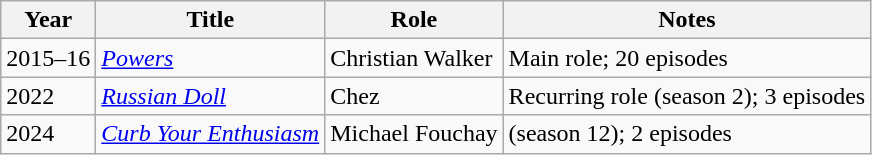<table class="wikitable sortable">
<tr>
<th>Year</th>
<th>Title</th>
<th>Role</th>
<th>Notes</th>
</tr>
<tr>
<td>2015–16</td>
<td><em><a href='#'>Powers</a></em></td>
<td>Christian Walker</td>
<td>Main role; 20 episodes</td>
</tr>
<tr>
<td>2022</td>
<td><em><a href='#'>Russian Doll</a></em></td>
<td>Chez</td>
<td>Recurring role (season 2); 3 episodes</td>
</tr>
<tr>
<td>2024</td>
<td><em><a href='#'>Curb Your Enthusiasm</a></em></td>
<td>Michael Fouchay</td>
<td>(season 12); 2 episodes</td>
</tr>
</table>
